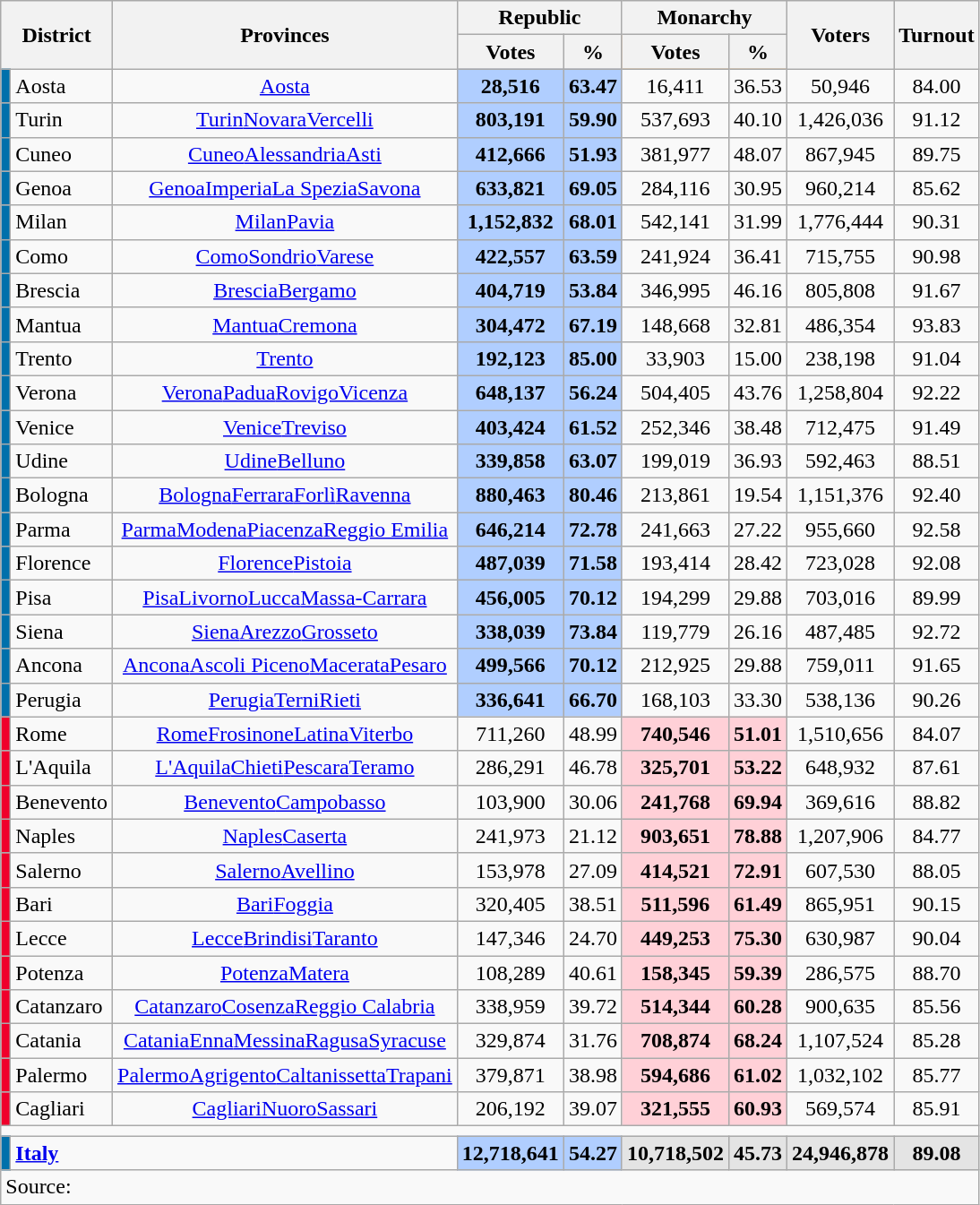<table class="wikitable sortable" style=text-align:center>
<tr>
<th rowspan=2 colspan=2>District</th>
<th rowspan=2>Provinces</th>
<th colspan=2> Republic</th>
<th colspan=2> Monarchy</th>
<th rowspan=2>Voters</th>
<th rowspan=2>Turnout</th>
</tr>
<tr bgcolor=#CEF6D8|>
<th>Votes</th>
<th>%</th>
<th>Votes</th>
<th>%</th>
</tr>
<tr>
<td bgcolor=#0070AB></td>
<td align=left>Aosta</td>
<td><a href='#'>Aosta</a></td>
<td bgcolor=#B0CEFF><strong>28,516</strong></td>
<td bgcolor=#B0CEFF><strong>63.47</strong></td>
<td>16,411</td>
<td>36.53</td>
<td>50,946</td>
<td>84.00</td>
</tr>
<tr>
<td bgcolor=#0070AB></td>
<td align=left>Turin</td>
<td><a href='#'>Turin</a><a href='#'>Novara</a><a href='#'>Vercelli</a></td>
<td bgcolor=#B0CEFF><strong>803,191</strong></td>
<td bgcolor=#B0CEFF><strong>59.90</strong></td>
<td>537,693</td>
<td>40.10</td>
<td>1,426,036</td>
<td>91.12</td>
</tr>
<tr>
<td bgcolor=#0070AB></td>
<td align=left>Cuneo</td>
<td><a href='#'>Cuneo</a><a href='#'>Alessandria</a><a href='#'>Asti</a></td>
<td bgcolor=#B0CEFF><strong>412,666</strong></td>
<td bgcolor=#B0CEFF><strong>51.93</strong></td>
<td>381,977</td>
<td>48.07</td>
<td>867,945</td>
<td>89.75</td>
</tr>
<tr>
<td bgcolor=#0070AB></td>
<td align=left>Genoa</td>
<td><a href='#'>Genoa</a><a href='#'>Imperia</a><a href='#'>La Spezia</a><a href='#'>Savona</a></td>
<td bgcolor=#B0CEFF><strong>633,821</strong></td>
<td bgcolor=#B0CEFF><strong>69.05</strong></td>
<td>284,116</td>
<td>30.95</td>
<td>960,214</td>
<td>85.62</td>
</tr>
<tr>
<td bgcolor=#0070AB></td>
<td align=left>Milan</td>
<td><a href='#'>Milan</a><a href='#'>Pavia</a></td>
<td bgcolor=#B0CEFF><strong>1,152,832</strong></td>
<td bgcolor=#B0CEFF><strong>68.01</strong></td>
<td>542,141</td>
<td>31.99</td>
<td>1,776,444</td>
<td>90.31</td>
</tr>
<tr>
<td bgcolor=#0070AB></td>
<td align=left>Como</td>
<td><a href='#'>Como</a><a href='#'>Sondrio</a><a href='#'>Varese</a></td>
<td bgcolor=#B0CEFF><strong>422,557</strong></td>
<td bgcolor=#B0CEFF><strong>63.59</strong></td>
<td>241,924</td>
<td>36.41</td>
<td>715,755</td>
<td>90.98</td>
</tr>
<tr>
<td bgcolor=#0070AB></td>
<td align=left>Brescia</td>
<td><a href='#'>Brescia</a><a href='#'>Bergamo</a></td>
<td bgcolor=#B0CEFF><strong>404,719</strong></td>
<td bgcolor=#B0CEFF><strong>53.84</strong></td>
<td>346,995</td>
<td>46.16</td>
<td>805,808</td>
<td>91.67</td>
</tr>
<tr>
<td bgcolor=#0070AB></td>
<td align=left>Mantua</td>
<td><a href='#'>Mantua</a><a href='#'>Cremona</a></td>
<td bgcolor=#B0CEFF><strong>304,472</strong></td>
<td bgcolor=#B0CEFF><strong>67.19</strong></td>
<td>148,668</td>
<td>32.81</td>
<td>486,354</td>
<td>93.83</td>
</tr>
<tr>
<td bgcolor=#0070AB></td>
<td align=left>Trento</td>
<td><a href='#'>Trento</a></td>
<td bgcolor=#B0CEFF><strong>192,123</strong></td>
<td bgcolor=#B0CEFF><strong>85.00</strong></td>
<td>33,903</td>
<td>15.00</td>
<td>238,198</td>
<td>91.04</td>
</tr>
<tr>
<td bgcolor=#0070AB></td>
<td align=left>Verona</td>
<td><a href='#'>Verona</a><a href='#'>Padua</a><a href='#'>Rovigo</a><a href='#'>Vicenza</a></td>
<td bgcolor=#B0CEFF><strong>648,137</strong></td>
<td bgcolor=#B0CEFF><strong>56.24</strong></td>
<td>504,405</td>
<td>43.76</td>
<td>1,258,804</td>
<td>92.22</td>
</tr>
<tr>
<td bgcolor=#0070AB></td>
<td align=left>Venice</td>
<td><a href='#'>Venice</a><a href='#'>Treviso</a></td>
<td bgcolor=#B0CEFF><strong>403,424</strong></td>
<td bgcolor=#B0CEFF><strong>61.52</strong></td>
<td>252,346</td>
<td>38.48</td>
<td>712,475</td>
<td>91.49</td>
</tr>
<tr>
<td bgcolor=#0070AB></td>
<td align=left>Udine</td>
<td><a href='#'>Udine</a><a href='#'>Belluno</a></td>
<td bgcolor=#B0CEFF><strong>339,858</strong></td>
<td bgcolor=#B0CEFF><strong>63.07</strong></td>
<td>199,019</td>
<td>36.93</td>
<td>592,463</td>
<td>88.51</td>
</tr>
<tr>
<td bgcolor=#0070AB></td>
<td align=left>Bologna</td>
<td><a href='#'>Bologna</a><a href='#'>Ferrara</a><a href='#'>Forlì</a><a href='#'>Ravenna</a></td>
<td bgcolor=#B0CEFF><strong>880,463</strong></td>
<td bgcolor=#B0CEFF><strong>80.46</strong></td>
<td>213,861</td>
<td>19.54</td>
<td>1,151,376</td>
<td>92.40</td>
</tr>
<tr>
<td bgcolor=#0070AB></td>
<td align=left>Parma</td>
<td><a href='#'>Parma</a><a href='#'>Modena</a><a href='#'>Piacenza</a><a href='#'>Reggio Emilia</a></td>
<td bgcolor=#B0CEFF><strong>646,214</strong></td>
<td bgcolor=#B0CEFF><strong>72.78</strong></td>
<td>241,663</td>
<td>27.22</td>
<td>955,660</td>
<td>92.58</td>
</tr>
<tr>
<td bgcolor=#0070AB></td>
<td align=left>Florence</td>
<td><a href='#'>Florence</a><a href='#'>Pistoia</a></td>
<td bgcolor=#B0CEFF><strong>487,039</strong></td>
<td bgcolor=#B0CEFF><strong>71.58</strong></td>
<td>193,414</td>
<td>28.42</td>
<td>723,028</td>
<td>92.08</td>
</tr>
<tr>
<td bgcolor=#0070AB></td>
<td align=left>Pisa</td>
<td><a href='#'>Pisa</a><a href='#'>Livorno</a><a href='#'>Lucca</a><a href='#'>Massa-Carrara</a></td>
<td bgcolor=#B0CEFF><strong>456,005</strong></td>
<td bgcolor=#B0CEFF><strong>70.12</strong></td>
<td>194,299</td>
<td>29.88</td>
<td>703,016</td>
<td>89.99</td>
</tr>
<tr>
<td bgcolor=#0070AB></td>
<td align=left>Siena</td>
<td><a href='#'>Siena</a><a href='#'>Arezzo</a><a href='#'>Grosseto</a></td>
<td bgcolor=#B0CEFF><strong>338,039</strong></td>
<td bgcolor=#B0CEFF><strong>73.84</strong></td>
<td>119,779</td>
<td>26.16</td>
<td>487,485</td>
<td>92.72</td>
</tr>
<tr>
<td bgcolor=#0070AB></td>
<td align=left>Ancona</td>
<td><a href='#'>Ancona</a><a href='#'>Ascoli Piceno</a><a href='#'>Macerata</a><a href='#'>Pesaro</a></td>
<td bgcolor=#B0CEFF><strong>499,566</strong></td>
<td bgcolor=#B0CEFF><strong>70.12</strong></td>
<td>212,925</td>
<td>29.88</td>
<td>759,011</td>
<td>91.65</td>
</tr>
<tr>
<td bgcolor=#0070AB></td>
<td align=left>Perugia</td>
<td><a href='#'>Perugia</a><a href='#'>Terni</a><a href='#'>Rieti</a></td>
<td bgcolor=#B0CEFF><strong>336,641</strong></td>
<td bgcolor=#B0CEFF><strong>66.70</strong></td>
<td>168,103</td>
<td>33.30</td>
<td>538,136</td>
<td>90.26</td>
</tr>
<tr>
<td bgcolor=#F0002B></td>
<td align=left>Rome</td>
<td><a href='#'>Rome</a><a href='#'>Frosinone</a><a href='#'>Latina</a><a href='#'>Viterbo</a></td>
<td>711,260</td>
<td>48.99</td>
<td bgcolor=#FFD0D7><strong>740,546</strong></td>
<td bgcolor=#FFD0D7><strong>51.01</strong></td>
<td>1,510,656</td>
<td>84.07</td>
</tr>
<tr>
<td bgcolor=#F0002B></td>
<td align=left>L'Aquila</td>
<td><a href='#'>L'Aquila</a><a href='#'>Chieti</a><a href='#'>Pescara</a><a href='#'>Teramo</a></td>
<td>286,291</td>
<td>46.78</td>
<td bgcolor=#FFD0D7><strong>325,701</strong></td>
<td bgcolor=#FFD0D7><strong>53.22</strong></td>
<td>648,932</td>
<td>87.61</td>
</tr>
<tr>
<td bgcolor=#F0002B></td>
<td align=left>Benevento</td>
<td><a href='#'>Benevento</a><a href='#'>Campobasso</a></td>
<td>103,900</td>
<td>30.06</td>
<td bgcolor=#FFD0D7><strong>241,768</strong></td>
<td bgcolor=#FFD0D7><strong>69.94</strong></td>
<td>369,616</td>
<td>88.82</td>
</tr>
<tr>
<td bgcolor=#F0002B></td>
<td align=left>Naples</td>
<td><a href='#'>Naples</a><a href='#'>Caserta</a></td>
<td>241,973</td>
<td>21.12</td>
<td bgcolor=#FFD0D7><strong>903,651</strong></td>
<td bgcolor=#FFD0D7><strong>78.88</strong></td>
<td>1,207,906</td>
<td>84.77</td>
</tr>
<tr>
<td bgcolor=#F0002B></td>
<td align=left>Salerno</td>
<td><a href='#'>Salerno</a><a href='#'>Avellino</a></td>
<td>153,978</td>
<td>27.09</td>
<td bgcolor=#FFD0D7><strong>414,521</strong></td>
<td bgcolor=#FFD0D7><strong>72.91</strong></td>
<td>607,530</td>
<td>88.05</td>
</tr>
<tr>
<td bgcolor=#F0002B></td>
<td align=left>Bari</td>
<td><a href='#'>Bari</a><a href='#'>Foggia</a></td>
<td>320,405</td>
<td>38.51</td>
<td bgcolor=#FFD0D7><strong>511,596</strong></td>
<td bgcolor=#FFD0D7><strong>61.49</strong></td>
<td>865,951</td>
<td>90.15</td>
</tr>
<tr>
<td bgcolor=#F0002B></td>
<td align=left>Lecce</td>
<td><a href='#'>Lecce</a><a href='#'>Brindisi</a><a href='#'>Taranto</a></td>
<td>147,346</td>
<td>24.70</td>
<td bgcolor=#FFD0D7><strong>449,253</strong></td>
<td bgcolor=#FFD0D7><strong>75.30</strong></td>
<td>630,987</td>
<td>90.04</td>
</tr>
<tr>
<td bgcolor=#F0002B></td>
<td align=left>Potenza</td>
<td><a href='#'>Potenza</a><a href='#'>Matera</a></td>
<td>108,289</td>
<td>40.61</td>
<td bgcolor=#FFD0D7><strong>158,345</strong></td>
<td bgcolor=#FFD0D7><strong>59.39</strong></td>
<td>286,575</td>
<td>88.70</td>
</tr>
<tr>
<td bgcolor=#F0002B></td>
<td align=left>Catanzaro</td>
<td><a href='#'>Catanzaro</a><a href='#'>Cosenza</a><a href='#'>Reggio Calabria</a></td>
<td>338,959</td>
<td>39.72</td>
<td bgcolor=#FFD0D7><strong>514,344</strong></td>
<td bgcolor=#FFD0D7><strong>60.28</strong></td>
<td>900,635</td>
<td>85.56</td>
</tr>
<tr>
<td bgcolor=#F0002B></td>
<td align=left>Catania</td>
<td><a href='#'>Catania</a><a href='#'>Enna</a><a href='#'>Messina</a><a href='#'>Ragusa</a><a href='#'>Syracuse</a></td>
<td>329,874</td>
<td>31.76</td>
<td bgcolor=#FFD0D7><strong>708,874</strong></td>
<td bgcolor=#FFD0D7><strong>68.24</strong></td>
<td>1,107,524</td>
<td>85.28</td>
</tr>
<tr>
<td bgcolor=#F0002B></td>
<td align=left>Palermo</td>
<td><a href='#'>Palermo</a><a href='#'>Agrigento</a><a href='#'>Caltanissetta</a><a href='#'>Trapani</a></td>
<td>379,871</td>
<td>38.98</td>
<td bgcolor=#FFD0D7><strong>594,686</strong></td>
<td bgcolor=#FFD0D7><strong>61.02</strong></td>
<td>1,032,102</td>
<td>85.77</td>
</tr>
<tr>
<td bgcolor=#F0002B></td>
<td align=left>Cagliari</td>
<td><a href='#'>Cagliari</a><a href='#'>Nuoro</a><a href='#'>Sassari</a></td>
<td>206,192</td>
<td>39.07</td>
<td bgcolor=#FFD0D7><strong>321,555</strong></td>
<td bgcolor=#FFD0D7><strong>60.93</strong></td>
<td>569,574</td>
<td>85.91</td>
</tr>
<tr>
<td colspan=10></td>
</tr>
<tr style=font-weight:bold>
<td bgcolor=#0070AB></td>
<td align=left colspan=2><a href='#'>Italy</a></td>
<td bgcolor=#B0CEFF>12,718,641</td>
<td bgcolor=#B0CEFF>54.27</td>
<td bgcolor=#E4E4E4>10,718,502</td>
<td bgcolor=#E4E4E4>45.73</td>
<td bgcolor=#E4E4E4>24,946,878</td>
<td bgcolor=#E4E4E4>89.08</td>
</tr>
<tr>
<td align=left colspan=10>Source: </td>
</tr>
</table>
